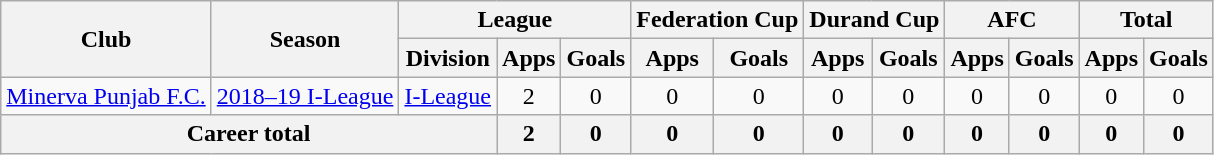<table class="wikitable" style="text-align: center;">
<tr>
<th rowspan="2">Club</th>
<th rowspan="2">Season</th>
<th colspan="3">League</th>
<th colspan="2">Federation Cup</th>
<th colspan="2">Durand Cup</th>
<th colspan="2">AFC</th>
<th colspan="2">Total</th>
</tr>
<tr>
<th>Division</th>
<th>Apps</th>
<th>Goals</th>
<th>Apps</th>
<th>Goals</th>
<th>Apps</th>
<th>Goals</th>
<th>Apps</th>
<th>Goals</th>
<th>Apps</th>
<th>Goals</th>
</tr>
<tr>
<td rowspan="1"><a href='#'>Minerva Punjab F.C.</a></td>
<td><a href='#'>2018–19 I-League</a></td>
<td><a href='#'>I-League</a></td>
<td>2</td>
<td>0</td>
<td>0</td>
<td>0</td>
<td>0</td>
<td>0</td>
<td>0</td>
<td>0</td>
<td>0</td>
<td>0</td>
</tr>
<tr>
<th colspan="3">Career total</th>
<th>2</th>
<th>0</th>
<th>0</th>
<th>0</th>
<th>0</th>
<th>0</th>
<th>0</th>
<th>0</th>
<th>0</th>
<th>0</th>
</tr>
</table>
